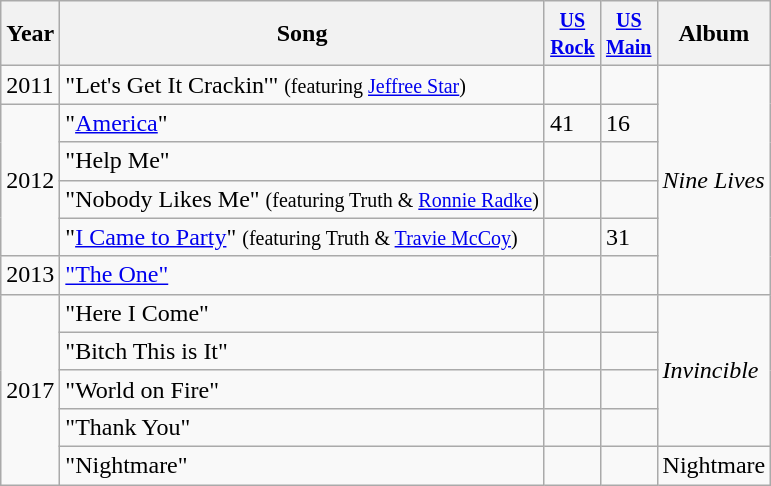<table class="wikitable">
<tr>
<th>Year</th>
<th>Song</th>
<th style="width:30px;"><small><a href='#'>US Rock</a></small></th>
<th style="width:30px;"><small><a href='#'>US<br>Main</a></small></th>
<th>Album</th>
</tr>
<tr>
<td>2011</td>
<td>"Let's Get It Crackin'" <small>(featuring <a href='#'>Jeffree Star</a>)</small></td>
<td></td>
<td></td>
<td rowspan="6"><em>Nine Lives</em></td>
</tr>
<tr>
<td rowspan="4">2012</td>
<td>"<a href='#'>America</a>"</td>
<td>41</td>
<td>16</td>
</tr>
<tr>
<td>"Help Me"</td>
<td></td>
<td></td>
</tr>
<tr>
<td>"Nobody Likes Me" <small>(featuring Truth & <a href='#'>Ronnie Radke</a>)</small></td>
<td></td>
<td></td>
</tr>
<tr>
<td>"<a href='#'>I Came to Party</a>" <small>(featuring Truth & <a href='#'>Travie McCoy</a>)</small></td>
<td></td>
<td>31</td>
</tr>
<tr>
<td>2013</td>
<td><a href='#'>"The One"</a></td>
<td></td>
<td></td>
</tr>
<tr>
<td rowspan="5">2017</td>
<td>"Here I Come"</td>
<td></td>
<td></td>
<td rowspan="4"><em>Invincible</em></td>
</tr>
<tr>
<td>"Bitch This is It"</td>
<td></td>
<td></td>
</tr>
<tr>
<td>"World on Fire"</td>
<td></td>
<td></td>
</tr>
<tr>
<td>"Thank You"</td>
<td></td>
<td></td>
</tr>
<tr>
<td>"Nightmare"</td>
<td></td>
<td></td>
<td>Nightmare</td>
</tr>
</table>
